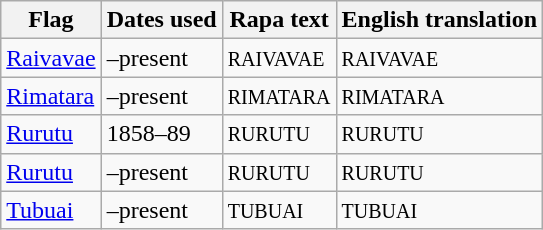<table class="wikitable sortable noresize">
<tr>
<th>Flag</th>
<th>Dates used</th>
<th>Rapa text</th>
<th>English translation</th>
</tr>
<tr>
<td> <a href='#'>Raivavae</a></td>
<td>–present</td>
<td><small>RAIVAVAE</small></td>
<td><small>RAIVAVAE</small></td>
</tr>
<tr>
<td> <a href='#'>Rimatara</a></td>
<td>–present</td>
<td><small>RIMATARA</small></td>
<td><small>RIMATARA</small></td>
</tr>
<tr>
<td> <a href='#'>Rurutu</a></td>
<td>1858–89</td>
<td><small>RURUTU</small></td>
<td><small>RURUTU</small></td>
</tr>
<tr>
<td> <a href='#'>Rurutu</a></td>
<td>–present</td>
<td><small>RURUTU</small></td>
<td><small>RURUTU</small></td>
</tr>
<tr>
<td> <a href='#'>Tubuai</a></td>
<td>–present</td>
<td><small>TUBUAI</small></td>
<td><small>TUBUAI</small></td>
</tr>
</table>
